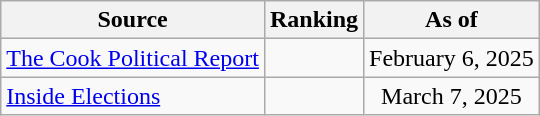<table class="wikitable" style="text-align:center">
<tr>
<th>Source</th>
<th>Ranking</th>
<th>As of</th>
</tr>
<tr>
<td align=left><a href='#'>The Cook Political Report</a></td>
<td></td>
<td>February 6, 2025</td>
</tr>
<tr>
<td align=left><a href='#'>Inside Elections</a></td>
<td></td>
<td>March 7, 2025</td>
</tr>
</table>
